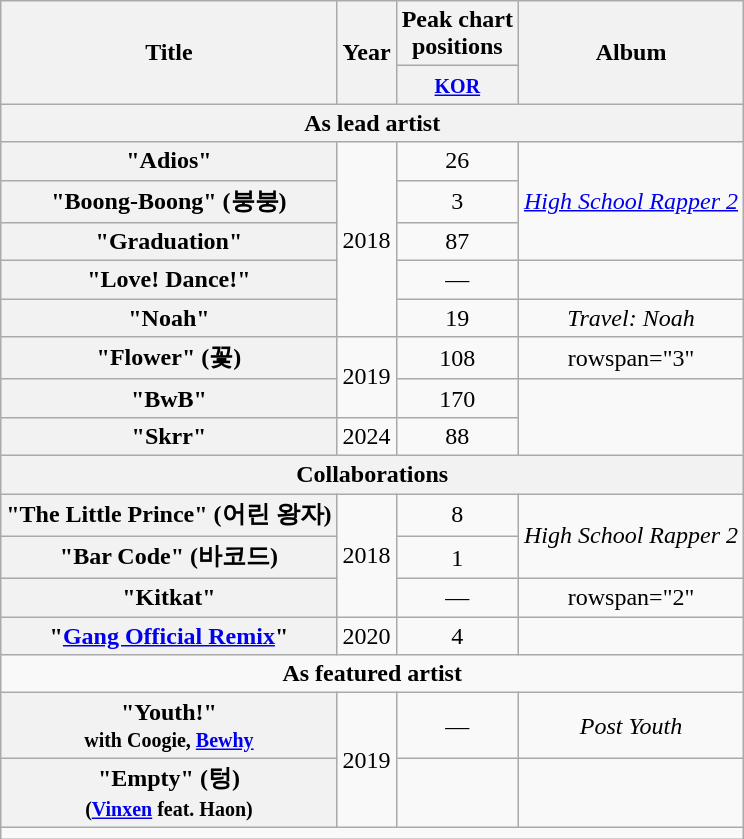<table class="wikitable plainrowheaders" style="text-align:center;">
<tr>
<th scope="col" rowspan="2">Title</th>
<th scope="col" rowspan="2">Year</th>
<th scope="col" colspan="1">Peak chart <br> positions</th>
<th scope="col" rowspan="2">Album</th>
</tr>
<tr>
<th><small><a href='#'>KOR</a></small><br></th>
</tr>
<tr>
<th scope="col" colspan="4">As lead artist</th>
</tr>
<tr>
<th scope="row">"Adios"</th>
<td rowspan="5">2018</td>
<td>26</td>
<td rowspan="3"><em><a href='#'>High School Rapper 2</a></em></td>
</tr>
<tr>
<th scope="row">"Boong-Boong" (붕붕)<br></th>
<td>3</td>
</tr>
<tr>
<th scope="row">"Graduation"<br></th>
<td>87</td>
</tr>
<tr>
<th scope="row">"Love! Dance!"</th>
<td>—</td>
<td></td>
</tr>
<tr>
<th scope="row">"Noah"<br></th>
<td>19</td>
<td><em>Travel: Noah</em></td>
</tr>
<tr>
<th scope="row">"Flower" (꽃)</th>
<td rowspan="2">2019</td>
<td>108</td>
<td>rowspan="3" </td>
</tr>
<tr>
<th scope="row">"BwB"</th>
<td>170</td>
</tr>
<tr>
<th scope="row">"Skrr"<br></th>
<td>2024</td>
<td>88</td>
</tr>
<tr>
<th scope="col" colspan="4">Collaborations</th>
</tr>
<tr>
<th scope="row">"The Little Prince" (어린 왕자)<br></th>
<td rowspan="3">2018</td>
<td>8</td>
<td rowspan="2"><em>High School Rapper 2</em></td>
</tr>
<tr>
<th scope="row">"Bar Code" (바코드)<br></th>
<td>1</td>
</tr>
<tr>
<th scope="row">"Kitkat"<br></th>
<td>—</td>
<td>rowspan="2" </td>
</tr>
<tr>
<th scope="row">"<a href='#'>Gang Official Remix</a>"<br></th>
<td>2020</td>
<td>4</td>
</tr>
<tr>
<td colspan="4"><strong>As featured artist</strong></td>
</tr>
<tr>
<th scope="row">"Youth!"<br><small>with Coogie, <a href='#'>Bewhy</a></small></th>
<td rowspan="2">2019</td>
<td>—</td>
<td><em>Post Youth</em></td>
</tr>
<tr>
<th scope="row">"Empty" (텅)<br><small>(<a href='#'>Vinxen</a> feat. Haon)</small></th>
<td></td>
<td></td>
</tr>
<tr>
<td colspan="4"></td>
</tr>
</table>
